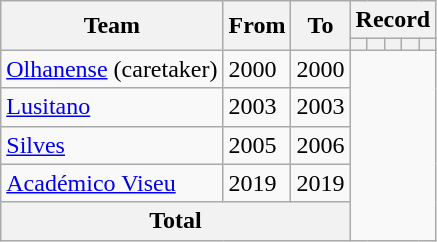<table class=wikitable style="text-align:center">
<tr>
<th rowspan=2>Team</th>
<th rowspan=2>From</th>
<th rowspan=2>To</th>
<th colspan=5>Record</th>
</tr>
<tr>
<th></th>
<th></th>
<th></th>
<th></th>
<th></th>
</tr>
<tr>
<td align=left><a href='#'>Olhanense</a> (caretaker)</td>
<td align=left>2000</td>
<td align=left>2000<br></td>
</tr>
<tr>
<td align=left><a href='#'>Lusitano</a></td>
<td align=left>2003</td>
<td align=left>2003<br></td>
</tr>
<tr>
<td align=left><a href='#'>Silves</a></td>
<td align=left>2005</td>
<td align=left>2006<br></td>
</tr>
<tr>
<td align=left><a href='#'>Académico Viseu</a></td>
<td align=left>2019</td>
<td align=left>2019<br></td>
</tr>
<tr>
<th colspan=3>Total<br></th>
</tr>
</table>
